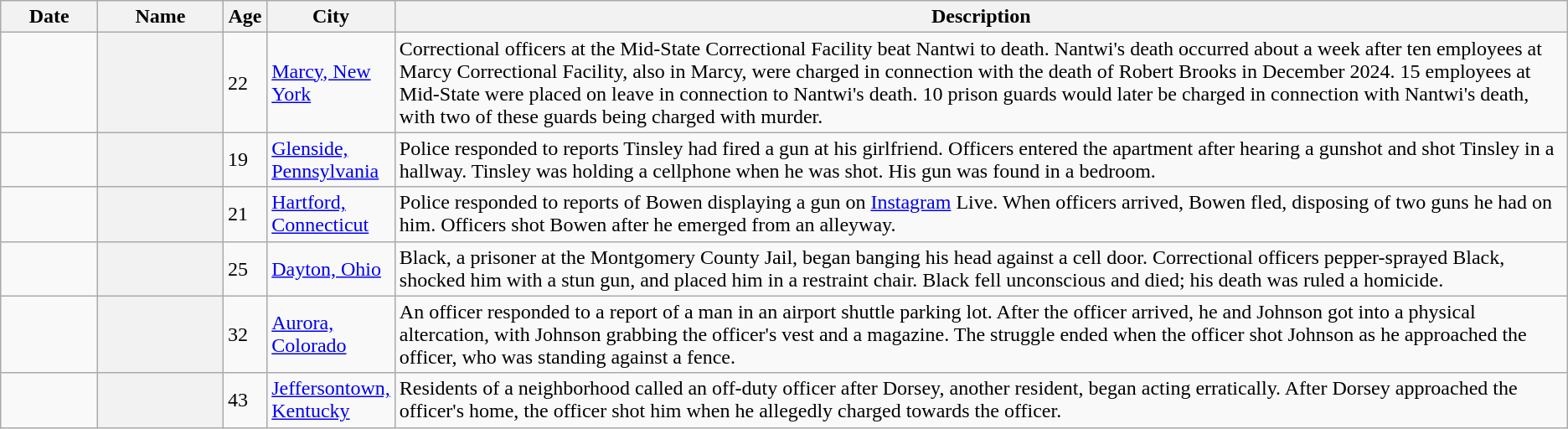<table class="wikitable sortable plainrowheaders">
<tr>
<th scope="col" style="width:6.2%">Date</th>
<th scope="col" style="width:8%">Name</th>
<th scope="col" style="width:2.8%">Age</th>
<th scope="col" style="width:8%">City</th>
<th scope="col" class="unsortable">Description</th>
</tr>
<tr>
<td></td>
<th scope="row"></th>
<td>22</td>
<td><a href='#'>Marcy, New York</a></td>
<td>Correctional officers at the Mid-State Correctional Facility beat Nantwi to death. Nantwi's death occurred about a week after ten employees at Marcy Correctional Facility, also in Marcy, were charged in connection with the death of Robert Brooks in December 2024. 15 employees at Mid-State were placed on leave in connection to Nantwi's death. 10 prison guards would later be charged in connection with Nantwi's death, with two of these guards being charged with murder.</td>
</tr>
<tr>
<td></td>
<th scope="row"></th>
<td>19</td>
<td><a href='#'>Glenside, Pennsylvania</a></td>
<td>Police responded to reports Tinsley had fired a gun at his girlfriend. Officers entered the apartment after hearing a gunshot and shot Tinsley in a hallway. Tinsley was holding a cellphone when he was shot. His gun was found in a bedroom.</td>
</tr>
<tr>
<td></td>
<th scope="row"></th>
<td>21</td>
<td><a href='#'>Hartford, Connecticut</a></td>
<td>Police responded to reports of Bowen displaying a gun on <a href='#'>Instagram</a> Live. When officers arrived, Bowen fled, disposing of two guns he had on him. Officers shot Bowen after he emerged from an alleyway.</td>
</tr>
<tr>
<td></td>
<th scope="row"></th>
<td>25</td>
<td><a href='#'>Dayton, Ohio</a></td>
<td>Black, a prisoner at the Montgomery County Jail, began banging his head against a cell door. Correctional officers pepper-sprayed Black, shocked him with a stun gun, and placed him in a restraint chair. Black fell unconscious and died; his death was ruled a homicide.</td>
</tr>
<tr>
<td></td>
<th scope="row"></th>
<td>32</td>
<td><a href='#'>Aurora, Colorado</a></td>
<td>An officer responded to a report of a man in an airport shuttle parking lot. After the officer arrived, he and Johnson got into a physical altercation, with Johnson grabbing the officer's vest and a magazine. The struggle ended when the officer shot Johnson as he approached the officer, who was standing against a fence.</td>
</tr>
<tr>
<td></td>
<th scope="row"></th>
<td>43</td>
<td><a href='#'>Jeffersontown, Kentucky</a></td>
<td>Residents of a neighborhood called an off-duty officer after Dorsey, another resident, began acting erratically. After Dorsey approached the officer's home, the officer shot him when he allegedly charged towards the officer.</td>
</tr>
</table>
